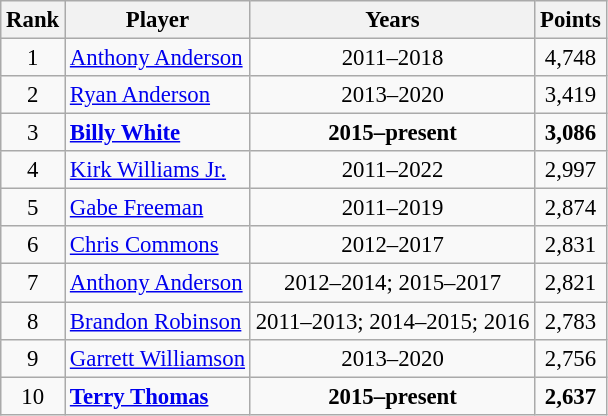<table class="wikitable" style="font-size:95%;">
<tr>
<th>Rank</th>
<th>Player</th>
<th align=center>Years</th>
<th>Points</th>
</tr>
<tr>
<td align=center>1</td>
<td> <a href='#'>Anthony Anderson</a></td>
<td align=center>2011–2018</td>
<td align=center>4,748</td>
</tr>
<tr>
<td align=center>2</td>
<td> <a href='#'>Ryan Anderson</a></td>
<td align=center>2013–2020</td>
<td align=center>3,419</td>
</tr>
<tr>
<td align=center>3</td>
<td> <strong><a href='#'>Billy White</a></strong></td>
<td align=center><strong>2015–present</strong></td>
<td align=center><strong>3,086</strong></td>
</tr>
<tr>
<td align=center>4</td>
<td> <a href='#'>Kirk Williams Jr.</a></td>
<td align=center>2011–2022</td>
<td align=center>2,997</td>
</tr>
<tr>
<td align=center>5</td>
<td> <a href='#'>Gabe Freeman</a></td>
<td align=center>2011–2019</td>
<td align=center>2,874</td>
</tr>
<tr>
<td align=center>6</td>
<td> <a href='#'>Chris Commons</a></td>
<td align=center>2012–2017</td>
<td align=center>2,831</td>
</tr>
<tr>
<td align=center>7</td>
<td> <a href='#'>Anthony Anderson</a></td>
<td align=center>2012–2014; 2015–2017</td>
<td align=center>2,821</td>
</tr>
<tr>
<td align=center>8</td>
<td> <a href='#'>Brandon Robinson</a></td>
<td align=center>2011–2013; 2014–2015; 2016</td>
<td align=center>2,783</td>
</tr>
<tr>
<td align=center>9</td>
<td> <a href='#'>Garrett Williamson</a></td>
<td align=center>2013–2020</td>
<td align=center>2,756</td>
</tr>
<tr>
<td align=center>10</td>
<td> <strong><a href='#'>Terry Thomas</a></strong></td>
<td align=center><strong>2015–present</strong></td>
<td align=center><strong>2,637</strong></td>
</tr>
</table>
